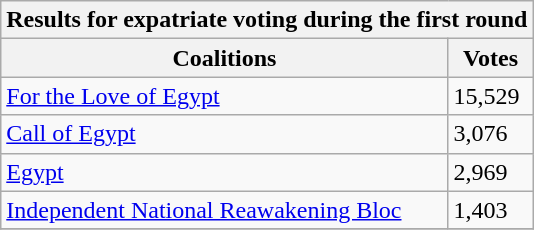<table class="wikitable sortable">
<tr>
<th colspan="2">Results for expatriate voting during the first round</th>
</tr>
<tr>
<th>Coalitions</th>
<th>Votes</th>
</tr>
<tr>
<td><a href='#'>For the Love of Egypt</a></td>
<td>15,529</td>
</tr>
<tr>
<td><a href='#'>Call of Egypt</a></td>
<td>3,076</td>
</tr>
<tr>
<td><a href='#'>Egypt</a></td>
<td>2,969</td>
</tr>
<tr>
<td><a href='#'>Independent National Reawakening Bloc</a></td>
<td>1,403</td>
</tr>
<tr>
</tr>
</table>
